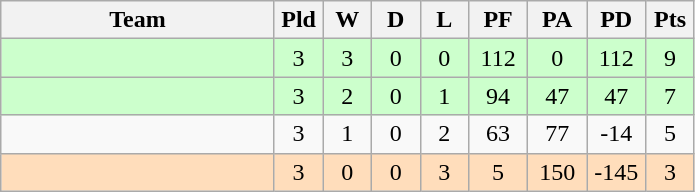<table class="wikitable" style="text-align:center;">
<tr>
<th width=175>Team</th>
<th width=25 abbr="Played">Pld</th>
<th width=25 abbr="Won">W</th>
<th width=25 abbr="Drawn">D</th>
<th width=25 abbr="Lost">L</th>
<th width=32 abbr="Points for">PF</th>
<th width=32 abbr="Points against">PA</th>
<th width=32 abbr="Points difference">PD</th>
<th width=25 abbr="Points">Pts</th>
</tr>
<tr bgcolor="#ccffcc">
<td align=left></td>
<td>3</td>
<td>3</td>
<td>0</td>
<td>0</td>
<td>112</td>
<td>0</td>
<td>112</td>
<td>9</td>
</tr>
<tr bgcolor="#ccffcc">
<td align=left></td>
<td>3</td>
<td>2</td>
<td>0</td>
<td>1</td>
<td>94</td>
<td>47</td>
<td>47</td>
<td>7</td>
</tr>
<tr>
<td align=left></td>
<td>3</td>
<td>1</td>
<td>0</td>
<td>2</td>
<td>63</td>
<td>77</td>
<td>-14</td>
<td>5</td>
</tr>
<tr bgcolor="#ffddbb">
<td align=left></td>
<td>3</td>
<td>0</td>
<td>0</td>
<td>3</td>
<td>5</td>
<td>150</td>
<td>-145</td>
<td>3</td>
</tr>
</table>
